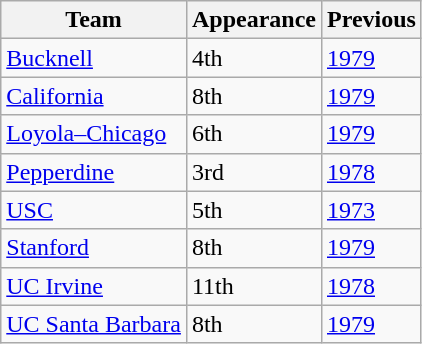<table class="wikitable sortable">
<tr>
<th>Team</th>
<th>Appearance</th>
<th>Previous</th>
</tr>
<tr>
<td><a href='#'>Bucknell</a></td>
<td>4th</td>
<td><a href='#'>1979</a></td>
</tr>
<tr>
<td><a href='#'>California</a></td>
<td>8th</td>
<td><a href='#'>1979</a></td>
</tr>
<tr>
<td><a href='#'>Loyola–Chicago</a></td>
<td>6th</td>
<td><a href='#'>1979</a></td>
</tr>
<tr>
<td><a href='#'>Pepperdine</a></td>
<td>3rd</td>
<td><a href='#'>1978</a></td>
</tr>
<tr>
<td><a href='#'>USC</a></td>
<td>5th</td>
<td><a href='#'>1973</a></td>
</tr>
<tr>
<td><a href='#'>Stanford</a></td>
<td>8th</td>
<td><a href='#'>1979</a></td>
</tr>
<tr>
<td><a href='#'>UC Irvine</a></td>
<td>11th</td>
<td><a href='#'>1978</a></td>
</tr>
<tr>
<td><a href='#'>UC Santa Barbara</a></td>
<td>8th</td>
<td><a href='#'>1979</a></td>
</tr>
</table>
